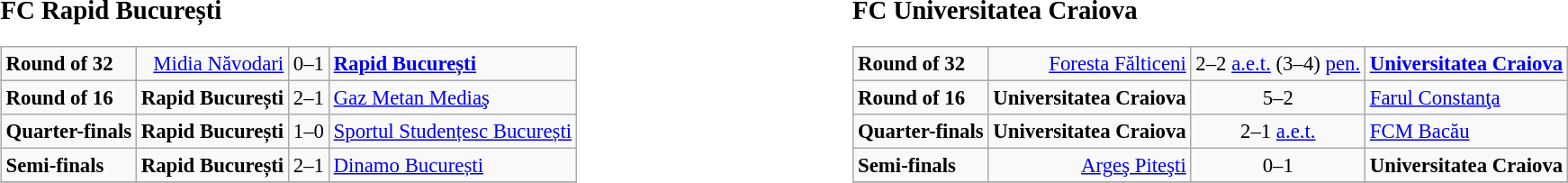<table width=100%>
<tr>
<td width=50% valign=top><br><big><strong>FC Rapid București</strong></big><table class="wikitable" style="font-size: 95%;">
<tr>
<td><strong>Round of 32</strong></td>
<td align=right><a href='#'>Midia Năvodari</a></td>
<td align="center">0–1</td>
<td><strong><a href='#'>Rapid București</a></strong></td>
</tr>
<tr>
<td><strong>Round of 16</strong></td>
<td align=right><strong>Rapid București</strong></td>
<td align="center">2–1</td>
<td><a href='#'>Gaz Metan Mediaş</a></td>
</tr>
<tr>
<td><strong>Quarter-finals</strong></td>
<td align=right><strong>Rapid București</strong></td>
<td align="center">1–0</td>
<td><a href='#'>Sportul Studențesc București</a></td>
</tr>
<tr>
<td><strong>Semi-finals</strong></td>
<td align=right><strong>Rapid București</strong></td>
<td align="center">2–1</td>
<td><a href='#'>Dinamo București</a></td>
</tr>
<tr>
</tr>
</table>
</td>
<td width=50% valign=top><br><big><strong>FC Universitatea Craiova</strong></big><table class="wikitable" style="font-size: 95%;">
<tr>
<td><strong>Round of 32</strong></td>
<td align=right><a href='#'>Foresta Fălticeni</a></td>
<td align="center">2–2 <a href='#'>a.e.t.</a> (3–4) <a href='#'>pen.</a></td>
<td><strong><a href='#'>Universitatea Craiova</a></strong></td>
</tr>
<tr>
<td><strong>Round of 16</strong></td>
<td align=right><strong>Universitatea Craiova</strong></td>
<td align="center">5–2</td>
<td><a href='#'>Farul Constanţa</a></td>
</tr>
<tr>
<td><strong>Quarter-finals</strong></td>
<td align=right><strong>Universitatea Craiova</strong></td>
<td align="center">2–1 <a href='#'>a.e.t.</a></td>
<td><a href='#'>FCM Bacău</a></td>
</tr>
<tr>
<td><strong>Semi-finals</strong></td>
<td align=right><a href='#'>Argeş Piteşti</a></td>
<td align="center">0–1</td>
<td><strong>Universitatea Craiova</strong></td>
</tr>
<tr valign=top>
</tr>
</table>
</td>
</tr>
</table>
